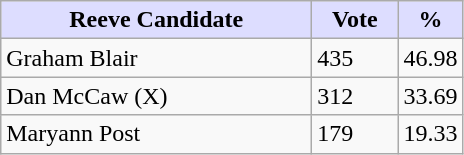<table class="wikitable">
<tr>
<th style="background:#ddf; width:200px;">Reeve Candidate</th>
<th style="background:#ddf; width:50px;">Vote</th>
<th style="background:#ddf; width:30px;">%</th>
</tr>
<tr>
<td>Graham Blair</td>
<td>435</td>
<td>46.98</td>
</tr>
<tr>
<td>Dan McCaw (X)</td>
<td>312</td>
<td>33.69</td>
</tr>
<tr>
<td>Maryann Post</td>
<td>179</td>
<td>19.33</td>
</tr>
</table>
